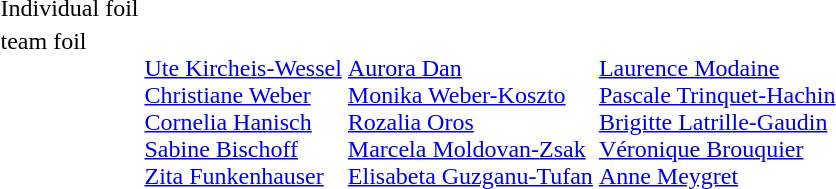<table>
<tr>
<td>Individual foil<br></td>
<td></td>
<td></td>
<td></td>
</tr>
<tr valign="top">
<td>team foil<br></td>
<td valign=top><br><a href='#'>Ute Kircheis-Wessel</a><br><a href='#'>Christiane Weber</a><br><a href='#'>Cornelia Hanisch</a><br><a href='#'>Sabine Bischoff</a><br><a href='#'>Zita Funkenhauser</a></td>
<td valign=top><br><a href='#'>Aurora Dan</a><br><a href='#'>Monika Weber-Koszto</a><br><a href='#'>Rozalia Oros</a><br><a href='#'>Marcela Moldovan-Zsak</a><br><a href='#'>Elisabeta Guzganu-Tufan</a></td>
<td valign=top><br><a href='#'>Laurence Modaine</a><br><a href='#'>Pascale Trinquet-Hachin</a><br><a href='#'>Brigitte Latrille-Gaudin</a><br><a href='#'>Véronique Brouquier</a><br><a href='#'>Anne Meygret</a></td>
</tr>
</table>
